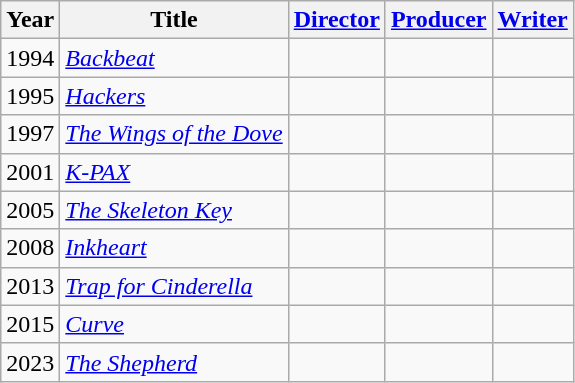<table class="wikitable">
<tr>
<th>Year</th>
<th>Title</th>
<th><a href='#'>Director</a></th>
<th><a href='#'>Producer</a></th>
<th><a href='#'>Writer</a></th>
</tr>
<tr>
<td>1994</td>
<td><em><a href='#'>Backbeat</a></em></td>
<td></td>
<td></td>
<td></td>
</tr>
<tr>
<td>1995</td>
<td><em><a href='#'>Hackers</a></em></td>
<td></td>
<td></td>
<td></td>
</tr>
<tr>
<td>1997</td>
<td><em><a href='#'>The Wings of the Dove</a></em></td>
<td></td>
<td></td>
<td></td>
</tr>
<tr>
<td>2001</td>
<td><em><a href='#'>K-PAX</a></em></td>
<td></td>
<td></td>
<td></td>
</tr>
<tr>
<td>2005</td>
<td><em><a href='#'>The Skeleton Key</a></em></td>
<td></td>
<td></td>
<td></td>
</tr>
<tr>
<td>2008</td>
<td><em><a href='#'>Inkheart</a></em></td>
<td></td>
<td></td>
<td></td>
</tr>
<tr>
<td>2013</td>
<td><em><a href='#'>Trap for Cinderella</a></em></td>
<td></td>
<td></td>
<td></td>
</tr>
<tr>
<td>2015</td>
<td><em><a href='#'>Curve</a></em></td>
<td></td>
<td></td>
<td></td>
</tr>
<tr>
<td>2023</td>
<td><em><a href='#'>The Shepherd</a></em></td>
<td></td>
<td></td>
<td></td>
</tr>
</table>
